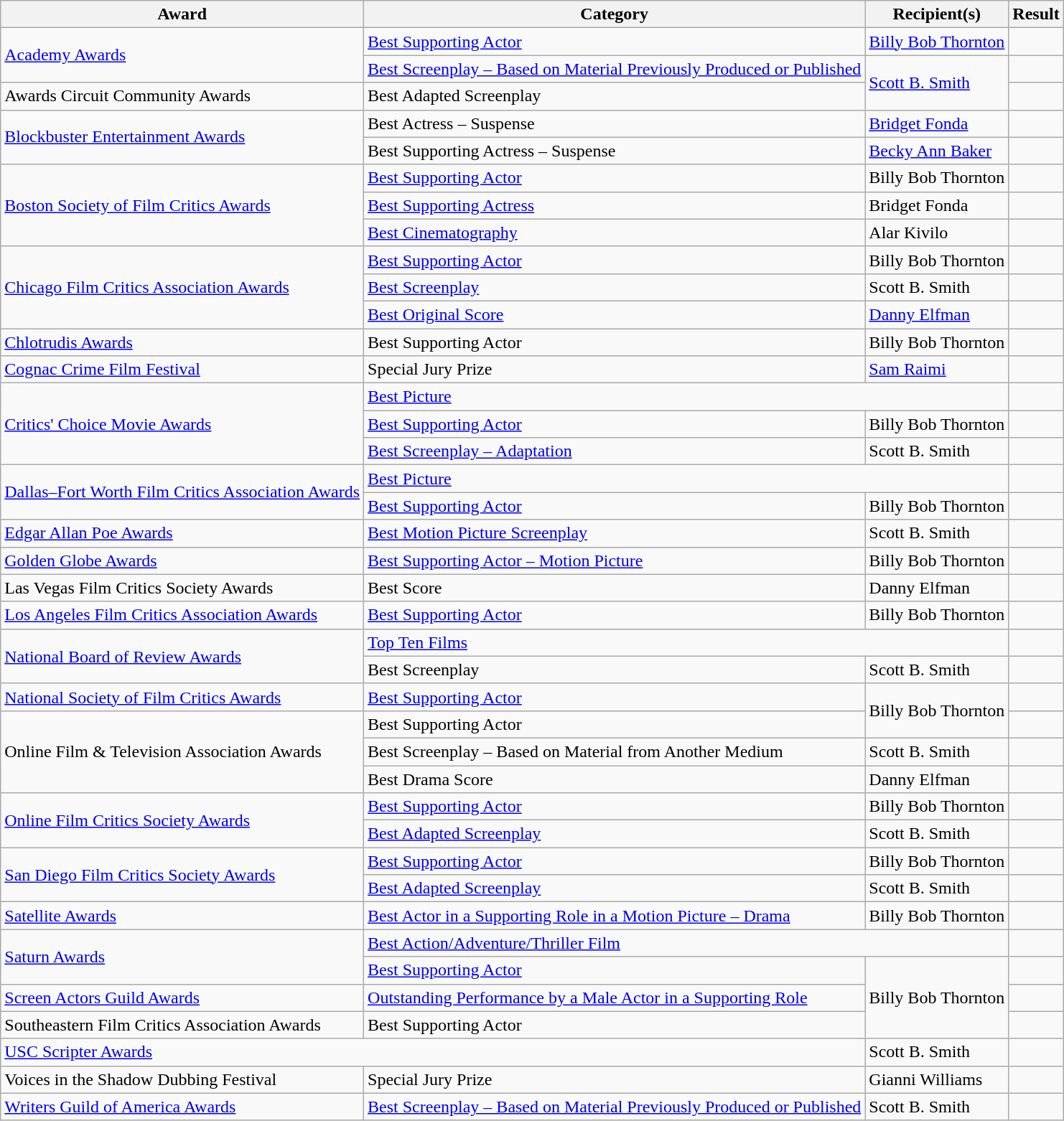<table class="wikitable plainrowheaders sortable">
<tr>
<th>Award</th>
<th>Category</th>
<th>Recipient(s)</th>
<th>Result</th>
</tr>
<tr>
<td rowspan="2"><a href='#'>Academy Awards</a></td>
<td><a href='#'>Best Supporting Actor</a></td>
<td><a href='#'>Billy Bob Thornton</a></td>
<td></td>
</tr>
<tr>
<td><a href='#'>Best Screenplay – Based on Material Previously Produced or Published</a></td>
<td rowspan="2"><a href='#'>Scott B. Smith</a></td>
<td></td>
</tr>
<tr>
<td>Awards Circuit Community Awards</td>
<td>Best Adapted Screenplay</td>
<td></td>
</tr>
<tr>
<td rowspan="2"><a href='#'>Blockbuster Entertainment Awards</a></td>
<td>Best Actress – Suspense</td>
<td><a href='#'>Bridget Fonda</a></td>
<td></td>
</tr>
<tr>
<td>Best Supporting Actress – Suspense</td>
<td><a href='#'>Becky Ann Baker</a></td>
<td></td>
</tr>
<tr>
<td rowspan="3"><a href='#'>Boston Society of Film Critics Awards</a></td>
<td><a href='#'>Best Supporting Actor</a></td>
<td>Billy Bob Thornton</td>
<td></td>
</tr>
<tr>
<td><a href='#'>Best Supporting Actress</a></td>
<td>Bridget Fonda</td>
<td></td>
</tr>
<tr>
<td><a href='#'>Best Cinematography</a></td>
<td>Alar Kivilo</td>
<td></td>
</tr>
<tr>
<td rowspan="3"><a href='#'>Chicago Film Critics Association Awards</a></td>
<td><a href='#'>Best Supporting Actor</a></td>
<td>Billy Bob Thornton</td>
<td></td>
</tr>
<tr>
<td><a href='#'>Best Screenplay</a></td>
<td>Scott B. Smith</td>
<td></td>
</tr>
<tr>
<td><a href='#'>Best Original Score</a></td>
<td><a href='#'>Danny Elfman</a></td>
<td></td>
</tr>
<tr>
<td><a href='#'>Chlotrudis Awards</a></td>
<td>Best Supporting Actor</td>
<td>Billy Bob Thornton</td>
<td></td>
</tr>
<tr>
<td><a href='#'>Cognac Crime Film Festival</a></td>
<td>Special Jury Prize</td>
<td><a href='#'>Sam Raimi</a></td>
<td></td>
</tr>
<tr>
<td rowspan="3"><a href='#'>Critics' Choice Movie Awards</a></td>
<td colspan="2"><a href='#'>Best Picture</a></td>
<td></td>
</tr>
<tr>
<td><a href='#'>Best Supporting Actor</a></td>
<td>Billy Bob Thornton </td>
<td></td>
</tr>
<tr>
<td><a href='#'>Best Screenplay – Adaptation</a></td>
<td>Scott B. Smith</td>
<td></td>
</tr>
<tr>
<td rowspan="2"><a href='#'>Dallas–Fort Worth Film Critics Association Awards</a></td>
<td colspan="2"><a href='#'>Best Picture</a></td>
<td></td>
</tr>
<tr>
<td><a href='#'>Best Supporting Actor</a></td>
<td>Billy Bob Thornton</td>
<td></td>
</tr>
<tr>
<td><a href='#'>Edgar Allan Poe Awards</a></td>
<td><a href='#'>Best Motion Picture Screenplay</a></td>
<td>Scott B. Smith</td>
<td></td>
</tr>
<tr>
<td><a href='#'>Golden Globe Awards</a></td>
<td><a href='#'>Best Supporting Actor – Motion Picture</a></td>
<td>Billy Bob Thornton</td>
<td></td>
</tr>
<tr>
<td>Las Vegas Film Critics Society Awards</td>
<td>Best Score</td>
<td>Danny Elfman</td>
<td></td>
</tr>
<tr>
<td><a href='#'>Los Angeles Film Critics Association Awards</a></td>
<td><a href='#'>Best Supporting Actor</a></td>
<td>Billy Bob Thornton</td>
<td></td>
</tr>
<tr>
<td rowspan="2"><a href='#'>National Board of Review Awards</a></td>
<td colspan="2"><a href='#'>Top Ten Films</a></td>
<td></td>
</tr>
<tr>
<td>Best Screenplay</td>
<td>Scott B. Smith</td>
<td></td>
</tr>
<tr>
<td><a href='#'>National Society of Film Critics Awards</a></td>
<td><a href='#'>Best Supporting Actor</a></td>
<td rowspan="2">Billy Bob Thornton</td>
<td></td>
</tr>
<tr>
<td rowspan="3">Online Film & Television Association Awards</td>
<td>Best Supporting Actor</td>
<td></td>
</tr>
<tr>
<td>Best Screenplay – Based on Material from Another Medium</td>
<td>Scott B. Smith</td>
<td></td>
</tr>
<tr>
<td>Best Drama Score</td>
<td>Danny Elfman</td>
<td></td>
</tr>
<tr>
<td rowspan="2"><a href='#'>Online Film Critics Society Awards</a></td>
<td><a href='#'>Best Supporting Actor</a></td>
<td>Billy Bob Thornton</td>
<td></td>
</tr>
<tr>
<td><a href='#'>Best Adapted Screenplay</a></td>
<td>Scott B. Smith</td>
<td></td>
</tr>
<tr>
<td rowspan="2"><a href='#'>San Diego Film Critics Society Awards</a></td>
<td><a href='#'>Best Supporting Actor</a></td>
<td>Billy Bob Thornton</td>
<td></td>
</tr>
<tr>
<td><a href='#'>Best Adapted Screenplay</a></td>
<td>Scott B. Smith</td>
<td></td>
</tr>
<tr>
<td><a href='#'>Satellite Awards</a></td>
<td><a href='#'>Best Actor in a Supporting Role in a Motion Picture – Drama</a></td>
<td>Billy Bob Thornton</td>
<td></td>
</tr>
<tr>
<td rowspan="2"><a href='#'>Saturn Awards</a></td>
<td colspan="2"><a href='#'>Best Action/Adventure/Thriller Film</a></td>
<td></td>
</tr>
<tr>
<td><a href='#'>Best Supporting Actor</a></td>
<td rowspan="3">Billy Bob Thornton</td>
<td></td>
</tr>
<tr>
<td><a href='#'>Screen Actors Guild Awards</a></td>
<td><a href='#'>Outstanding Performance by a Male Actor in a Supporting Role</a></td>
<td></td>
</tr>
<tr>
<td>Southeastern Film Critics Association Awards</td>
<td>Best Supporting Actor</td>
<td></td>
</tr>
<tr>
<td colspan="2"><a href='#'>USC Scripter Awards</a></td>
<td>Scott B. Smith </td>
<td></td>
</tr>
<tr>
<td>Voices in the Shadow Dubbing Festival</td>
<td>Special Jury Prize</td>
<td>Gianni Williams </td>
<td></td>
</tr>
<tr>
<td><a href='#'>Writers Guild of America Awards</a></td>
<td><a href='#'>Best Screenplay – Based on Material Previously Produced or Published</a></td>
<td>Scott B. Smith</td>
<td></td>
</tr>
</table>
